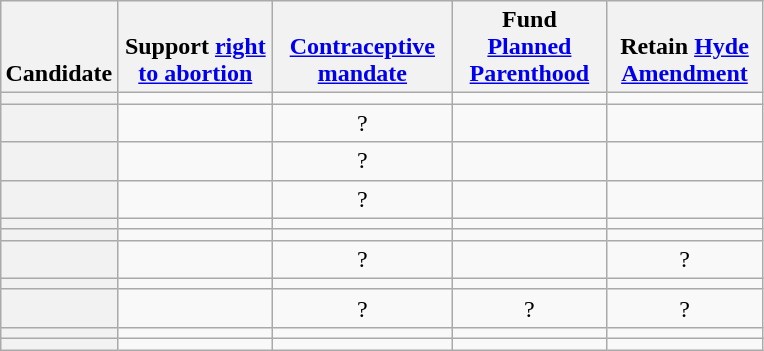<table class="wikitable sortable" style=margin:auto;table-layout:fixed;text-align:center>
<tr valign=bottom>
<th>Candidate</th>
<th style=max-width:6em>Support <a href='#'>right to abortion</a></th>
<th style=max-width:7em><a href='#'>Contraceptive mandate</a></th>
<th style=max-width:6em>Fund <a href='#'>Planned Parenthood</a></th>
<th style=max-width:6em>Retain <a href='#'>Hyde Amendment</a></th>
</tr>
<tr>
<th></th>
<td></td>
<td></td>
<td></td>
<td></td>
</tr>
<tr>
<th></th>
<td></td>
<td>?</td>
<td></td>
<td></td>
</tr>
<tr>
<th></th>
<td></td>
<td>?</td>
<td></td>
<td></td>
</tr>
<tr>
<th></th>
<td></td>
<td>?</td>
<td></td>
<td></td>
</tr>
<tr>
<th></th>
<td></td>
<td></td>
<td></td>
<td></td>
</tr>
<tr>
<th></th>
<td></td>
<td></td>
<td></td>
<td></td>
</tr>
<tr>
<th></th>
<td></td>
<td>?</td>
<td></td>
<td>?</td>
</tr>
<tr>
<th></th>
<td></td>
<td></td>
<td></td>
<td></td>
</tr>
<tr>
<th></th>
<td></td>
<td>?</td>
<td>?</td>
<td>?</td>
</tr>
<tr>
<th></th>
<td></td>
<td></td>
<td></td>
<td></td>
</tr>
<tr>
<th></th>
<td></td>
<td></td>
<td></td>
<td></td>
</tr>
</table>
